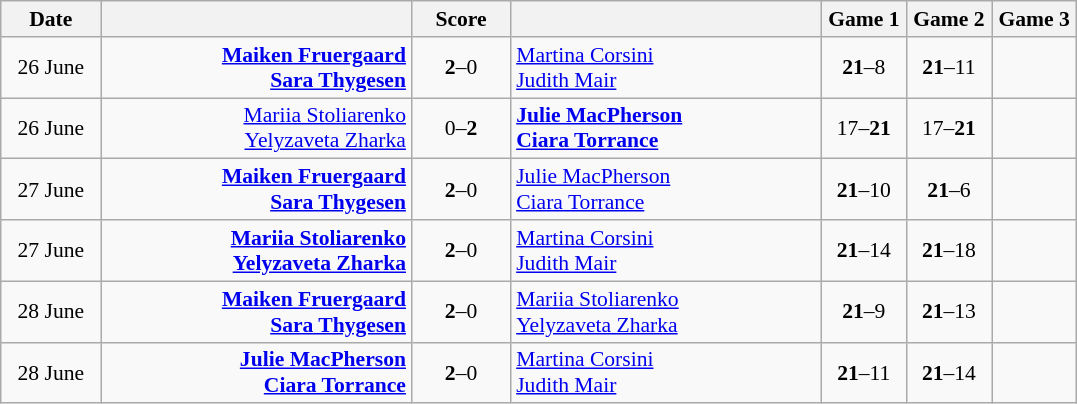<table class="wikitable" style="text-align: center; font-size:90% ">
<tr>
<th width="60">Date</th>
<th align="right" width="200"></th>
<th width="60">Score</th>
<th align="left" width="200"></th>
<th width="50">Game 1</th>
<th width="50">Game 2</th>
<th width="50">Game 3</th>
</tr>
<tr>
<td>26 June</td>
<td align="right"><strong><a href='#'>Maiken Fruergaard</a> <br><a href='#'>Sara Thygesen</a> </strong></td>
<td align="center"><strong>2</strong>–0</td>
<td align="left"> <a href='#'>Martina Corsini</a><br> <a href='#'>Judith Mair</a></td>
<td><strong>21</strong>–8</td>
<td><strong>21</strong>–11</td>
<td></td>
</tr>
<tr>
<td>26 June</td>
<td align="right"><a href='#'>Mariia Stoliarenko</a> <br><a href='#'>Yelyzaveta Zharka</a> </td>
<td align="center">0–<strong>2</strong></td>
<td align="left"><strong> <a href='#'>Julie MacPherson</a><br> <a href='#'>Ciara Torrance</a></strong></td>
<td>17–<strong>21</strong></td>
<td>17–<strong>21</strong></td>
<td></td>
</tr>
<tr>
<td>27 June</td>
<td align="right"><strong><a href='#'>Maiken Fruergaard</a> <br><a href='#'>Sara Thygesen</a> </strong></td>
<td align="center"><strong>2</strong>–0</td>
<td align="left"> <a href='#'>Julie MacPherson</a><br> <a href='#'>Ciara Torrance</a></td>
<td><strong>21</strong>–10</td>
<td><strong>21</strong>–6</td>
<td></td>
</tr>
<tr>
<td>27 June</td>
<td align="right"><strong><a href='#'>Mariia Stoliarenko</a> <br><a href='#'>Yelyzaveta Zharka</a> </strong></td>
<td align="center"><strong>2</strong>–0</td>
<td align="left"> <a href='#'>Martina Corsini</a><br> <a href='#'>Judith Mair</a></td>
<td><strong>21</strong>–14</td>
<td><strong>21</strong>–18</td>
<td></td>
</tr>
<tr>
<td>28 June</td>
<td align="right"><strong><a href='#'>Maiken Fruergaard</a> <br><a href='#'>Sara Thygesen</a> </strong></td>
<td align="center"><strong>2</strong>–0</td>
<td align="left"> <a href='#'>Mariia Stoliarenko</a><br> <a href='#'>Yelyzaveta Zharka</a></td>
<td><strong>21</strong>–9</td>
<td><strong>21</strong>–13</td>
<td></td>
</tr>
<tr>
<td>28 June</td>
<td align="right"><strong><a href='#'>Julie MacPherson</a> <br><a href='#'>Ciara Torrance</a> </strong></td>
<td align="center"><strong>2</strong>–0</td>
<td align="left"> <a href='#'>Martina Corsini</a><br> <a href='#'>Judith Mair</a></td>
<td><strong>21</strong>–11</td>
<td><strong>21</strong>–14</td>
<td></td>
</tr>
</table>
